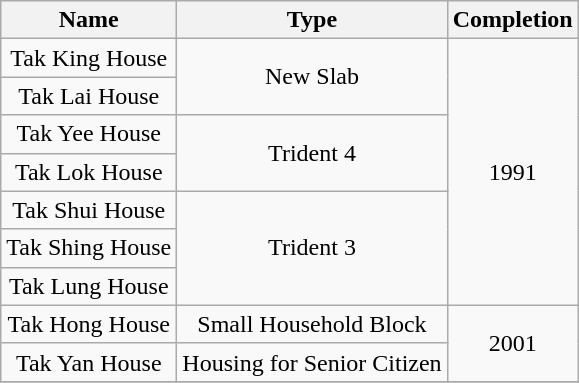<table class="wikitable" style="text-align: center">
<tr>
<th>Name</th>
<th>Type</th>
<th>Completion</th>
</tr>
<tr>
<td>Tak King House</td>
<td rowspan="2">New Slab</td>
<td rowspan="7">1991</td>
</tr>
<tr>
<td>Tak Lai House</td>
</tr>
<tr>
<td>Tak Yee House</td>
<td rowspan="2">Trident 4</td>
</tr>
<tr>
<td>Tak Lok House</td>
</tr>
<tr>
<td>Tak Shui House</td>
<td rowspan="3">Trident 3</td>
</tr>
<tr>
<td>Tak Shing House</td>
</tr>
<tr>
<td>Tak Lung House</td>
</tr>
<tr>
<td>Tak Hong House</td>
<td rowspan="1">Small Household Block</td>
<td rowspan="2">2001</td>
</tr>
<tr>
<td>Tak Yan House</td>
<td rowspan="1">Housing for Senior Citizen</td>
</tr>
<tr>
</tr>
</table>
